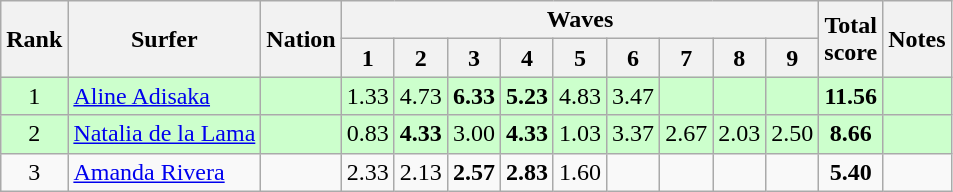<table class="wikitable sortable" style="text-align:center">
<tr>
<th rowspan=2>Rank</th>
<th rowspan=2>Surfer</th>
<th rowspan=2>Nation</th>
<th colspan=9>Waves</th>
<th rowspan=2>Total<br>score</th>
<th rowspan=2>Notes</th>
</tr>
<tr>
<th>1</th>
<th>2</th>
<th>3</th>
<th>4</th>
<th>5</th>
<th>6</th>
<th>7</th>
<th>8</th>
<th>9</th>
</tr>
<tr bgcolor=ccffcc>
<td>1</td>
<td align=left><a href='#'>Aline Adisaka</a></td>
<td align=left></td>
<td>1.33</td>
<td>4.73</td>
<td><strong>6.33</strong></td>
<td><strong>5.23</strong></td>
<td>4.83</td>
<td>3.47</td>
<td></td>
<td></td>
<td></td>
<td><strong>11.56</strong></td>
<td></td>
</tr>
<tr bgcolor=ccffcc>
<td>2</td>
<td align=left><a href='#'>Natalia de la Lama</a></td>
<td align=left></td>
<td>0.83</td>
<td><strong>4.33</strong></td>
<td>3.00</td>
<td><strong>4.33</strong></td>
<td>1.03</td>
<td>3.37</td>
<td>2.67</td>
<td>2.03</td>
<td>2.50</td>
<td><strong>8.66</strong></td>
<td></td>
</tr>
<tr>
<td>3</td>
<td align=left><a href='#'>Amanda Rivera</a></td>
<td align=left></td>
<td>2.33</td>
<td>2.13</td>
<td><strong>2.57</strong></td>
<td><strong>2.83</strong></td>
<td>1.60</td>
<td></td>
<td></td>
<td></td>
<td></td>
<td><strong>5.40</strong></td>
<td></td>
</tr>
</table>
